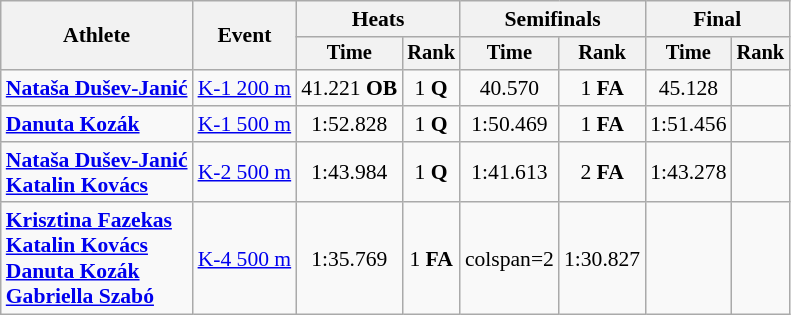<table class=wikitable style="font-size:90%;">
<tr>
<th rowspan=2>Athlete</th>
<th rowspan=2>Event</th>
<th colspan=2>Heats</th>
<th colspan=2>Semifinals</th>
<th colspan=2>Final</th>
</tr>
<tr style="font-size:95%">
<th>Time</th>
<th>Rank</th>
<th>Time</th>
<th>Rank</th>
<th>Time</th>
<th>Rank</th>
</tr>
<tr align=center>
<td align=left><strong><a href='#'>Nataša Dušev-Janić</a></strong></td>
<td align=left><a href='#'>K-1 200 m</a></td>
<td>41.221 <strong>OB</strong></td>
<td>1 <strong>Q</strong></td>
<td>40.570</td>
<td>1 <strong>FA</strong></td>
<td>45.128</td>
<td></td>
</tr>
<tr align=center>
<td align=left><strong><a href='#'>Danuta Kozák</a></strong></td>
<td align=left><a href='#'>K-1 500 m</a></td>
<td>1:52.828</td>
<td>1 <strong>Q</strong></td>
<td>1:50.469</td>
<td>1 <strong>FA</strong></td>
<td>1:51.456</td>
<td></td>
</tr>
<tr align=center>
<td align=left><strong><a href='#'>Nataša Dušev-Janić</a><br><a href='#'>Katalin Kovács</a></strong></td>
<td align=left><a href='#'>K-2 500 m</a></td>
<td>1:43.984</td>
<td>1 <strong>Q</strong></td>
<td>1:41.613</td>
<td>2 <strong>FA</strong></td>
<td>1:43.278</td>
<td></td>
</tr>
<tr align=center>
<td align=left><strong><a href='#'>Krisztina Fazekas</a><br><a href='#'>Katalin Kovács</a><br><a href='#'>Danuta Kozák</a><br><a href='#'>Gabriella Szabó</a></strong></td>
<td align=left><a href='#'>K-4 500 m</a></td>
<td>1:35.769</td>
<td>1 <strong>FA</strong></td>
<td>colspan=2 </td>
<td>1:30.827</td>
<td></td>
</tr>
</table>
